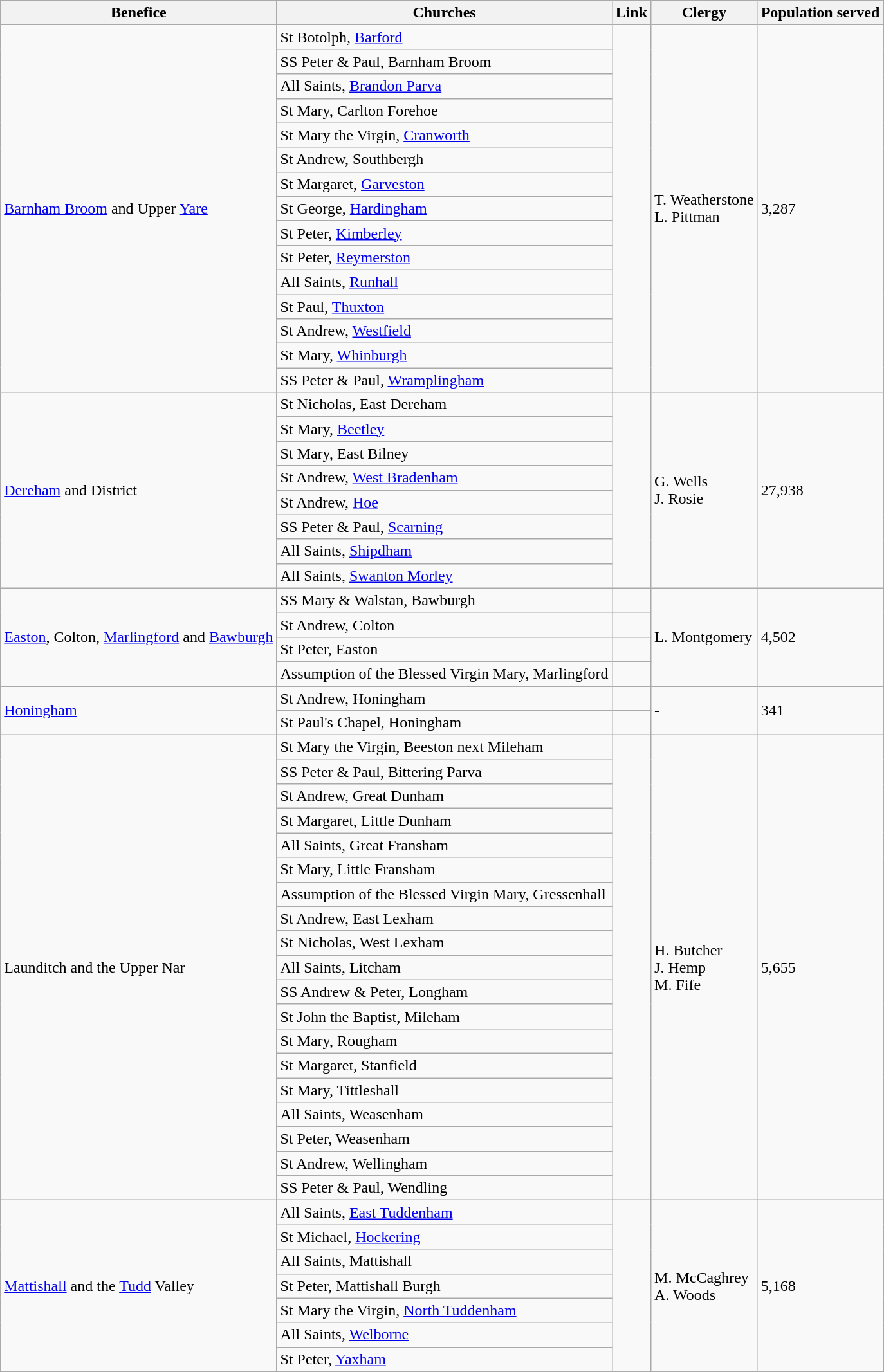<table class="wikitable">
<tr>
<th>Benefice</th>
<th>Churches</th>
<th>Link</th>
<th>Clergy</th>
<th>Population served</th>
</tr>
<tr>
<td rowspan="15"><a href='#'>Barnham Broom</a> and Upper <a href='#'>Yare</a></td>
<td>St Botolph, <a href='#'>Barford</a></td>
<td rowspan="15"></td>
<td rowspan="15">T. Weatherstone<br>L. Pittman</td>
<td rowspan="15">3,287</td>
</tr>
<tr>
<td>SS Peter & Paul, Barnham Broom</td>
</tr>
<tr>
<td>All Saints, <a href='#'>Brandon Parva</a></td>
</tr>
<tr>
<td>St Mary, Carlton Forehoe</td>
</tr>
<tr>
<td>St Mary the Virgin, <a href='#'>Cranworth</a></td>
</tr>
<tr>
<td>St Andrew, Southbergh</td>
</tr>
<tr>
<td>St Margaret, <a href='#'>Garveston</a></td>
</tr>
<tr>
<td>St George, <a href='#'>Hardingham</a></td>
</tr>
<tr>
<td>St Peter, <a href='#'>Kimberley</a></td>
</tr>
<tr>
<td>St Peter, <a href='#'>Reymerston</a></td>
</tr>
<tr>
<td>All Saints, <a href='#'>Runhall</a></td>
</tr>
<tr>
<td>St Paul, <a href='#'>Thuxton</a></td>
</tr>
<tr>
<td>St Andrew, <a href='#'>Westfield</a></td>
</tr>
<tr>
<td>St Mary, <a href='#'>Whinburgh</a></td>
</tr>
<tr>
<td>SS Peter & Paul, <a href='#'>Wramplingham</a></td>
</tr>
<tr>
<td rowspan="8"><a href='#'>Dereham</a> and District</td>
<td>St Nicholas, East Dereham</td>
<td rowspan="8"></td>
<td rowspan="8">G. Wells<br>J. Rosie</td>
<td rowspan="8">27,938</td>
</tr>
<tr>
<td>St Mary, <a href='#'>Beetley</a></td>
</tr>
<tr>
<td>St Mary, East Bilney</td>
</tr>
<tr>
<td>St Andrew, <a href='#'>West Bradenham</a></td>
</tr>
<tr>
<td>St Andrew, <a href='#'>Hoe</a></td>
</tr>
<tr>
<td>SS Peter & Paul, <a href='#'>Scarning</a></td>
</tr>
<tr>
<td>All Saints, <a href='#'>Shipdham</a></td>
</tr>
<tr>
<td>All Saints, <a href='#'>Swanton Morley</a></td>
</tr>
<tr>
<td rowspan="4"><a href='#'>Easton</a>, Colton, <a href='#'>Marlingford</a> and <a href='#'>Bawburgh</a></td>
<td>SS Mary & Walstan, Bawburgh</td>
<td></td>
<td rowspan="4">L. Montgomery</td>
<td rowspan="4">4,502</td>
</tr>
<tr>
<td>St Andrew, Colton</td>
<td></td>
</tr>
<tr>
<td>St Peter, Easton</td>
<td></td>
</tr>
<tr>
<td>Assumption of the Blessed Virgin Mary, Marlingford</td>
<td></td>
</tr>
<tr>
<td rowspan="2"><a href='#'>Honingham</a></td>
<td>St Andrew, Honingham</td>
<td></td>
<td rowspan="2">-</td>
<td rowspan="2">341</td>
</tr>
<tr>
<td>St Paul's Chapel, Honingham</td>
<td></td>
</tr>
<tr>
<td rowspan="19">Launditch and the Upper Nar</td>
<td>St Mary the Virgin, Beeston next Mileham</td>
<td rowspan="19"></td>
<td rowspan="19">H. Butcher<br>J. Hemp<br>M. Fife</td>
<td rowspan="19">5,655</td>
</tr>
<tr>
<td>SS Peter & Paul, Bittering Parva</td>
</tr>
<tr>
<td>St Andrew, Great Dunham</td>
</tr>
<tr>
<td>St Margaret, Little Dunham</td>
</tr>
<tr>
<td>All Saints, Great Fransham</td>
</tr>
<tr>
<td>St Mary, Little Fransham</td>
</tr>
<tr>
<td>Assumption of the Blessed Virgin Mary, Gressenhall</td>
</tr>
<tr>
<td>St Andrew, East Lexham</td>
</tr>
<tr>
<td>St Nicholas, West Lexham</td>
</tr>
<tr>
<td>All Saints, Litcham</td>
</tr>
<tr>
<td>SS Andrew & Peter, Longham</td>
</tr>
<tr>
<td>St John the Baptist, Mileham</td>
</tr>
<tr>
<td>St Mary, Rougham</td>
</tr>
<tr>
<td>St Margaret, Stanfield</td>
</tr>
<tr>
<td>St Mary, Tittleshall</td>
</tr>
<tr>
<td>All Saints, Weasenham</td>
</tr>
<tr>
<td>St Peter, Weasenham</td>
</tr>
<tr>
<td>St Andrew, Wellingham</td>
</tr>
<tr>
<td>SS Peter & Paul, Wendling</td>
</tr>
<tr>
<td rowspan="7"><a href='#'>Mattishall</a> and the <a href='#'>Tudd</a> Valley</td>
<td>All Saints, <a href='#'>East Tuddenham</a></td>
<td rowspan="7"></td>
<td rowspan="7">M. McCaghrey<br>A. Woods</td>
<td rowspan="7">5,168</td>
</tr>
<tr>
<td>St Michael, <a href='#'>Hockering</a></td>
</tr>
<tr>
<td>All Saints, Mattishall</td>
</tr>
<tr>
<td>St Peter, Mattishall Burgh</td>
</tr>
<tr>
<td>St Mary the Virgin, <a href='#'>North Tuddenham</a></td>
</tr>
<tr>
<td>All Saints, <a href='#'>Welborne</a></td>
</tr>
<tr>
<td>St Peter, <a href='#'>Yaxham</a></td>
</tr>
</table>
